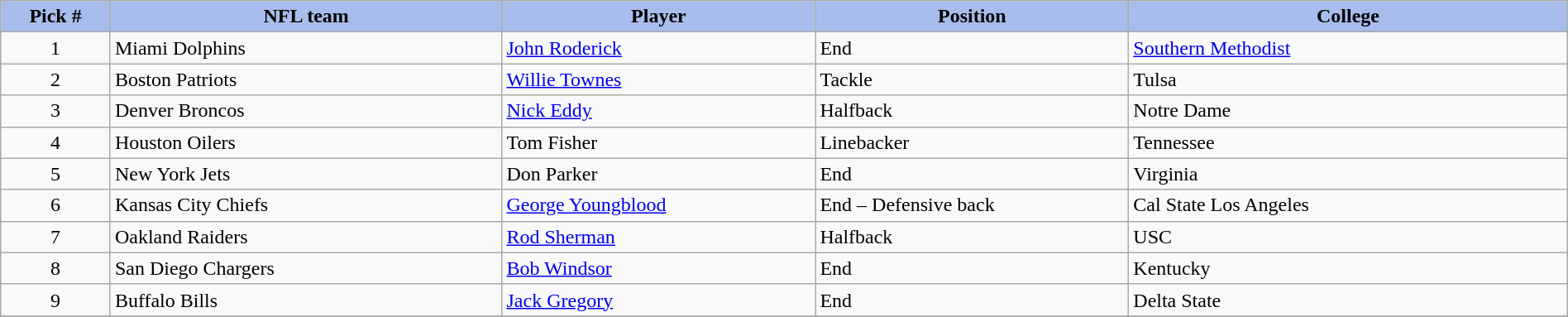<table class="wikitable sortable sortable" style="width: 100%">
<tr>
<th style="background:#A8BDEC;" width=7%>Pick #</th>
<th width=25% style="background:#A8BDEC;">NFL team</th>
<th width=20% style="background:#A8BDEC;">Player</th>
<th width=20% style="background:#A8BDEC;">Position</th>
<th style="background:#A8BDEC;">College</th>
</tr>
<tr>
<td align=center>1</td>
<td>Miami Dolphins</td>
<td><a href='#'>John Roderick</a></td>
<td>End</td>
<td><a href='#'>Southern Methodist</a></td>
</tr>
<tr>
<td align=center>2</td>
<td>Boston Patriots</td>
<td><a href='#'>Willie Townes</a></td>
<td>Tackle</td>
<td>Tulsa</td>
</tr>
<tr>
<td align=center>3</td>
<td>Denver Broncos</td>
<td><a href='#'>Nick Eddy</a></td>
<td>Halfback</td>
<td>Notre Dame</td>
</tr>
<tr>
<td align=center>4</td>
<td>Houston Oilers</td>
<td Tom Fisher (American football)>Tom Fisher</td>
<td>Linebacker</td>
<td>Tennessee</td>
</tr>
<tr>
<td align=center>5</td>
<td>New York Jets</td>
<td Don Parker (American football)>Don Parker</td>
<td>End</td>
<td>Virginia</td>
</tr>
<tr>
<td align=center>6</td>
<td>Kansas City Chiefs</td>
<td><a href='#'>George Youngblood</a></td>
<td>End – Defensive back</td>
<td>Cal State Los Angeles</td>
</tr>
<tr>
<td align=center>7</td>
<td>Oakland Raiders</td>
<td><a href='#'>Rod Sherman</a></td>
<td>Halfback</td>
<td>USC</td>
</tr>
<tr>
<td align=center>8</td>
<td>San Diego Chargers</td>
<td><a href='#'>Bob Windsor</a></td>
<td>End</td>
<td>Kentucky</td>
</tr>
<tr>
<td align=center>9</td>
<td>Buffalo Bills</td>
<td><a href='#'>Jack Gregory</a></td>
<td>End</td>
<td>Delta State</td>
</tr>
<tr>
</tr>
</table>
